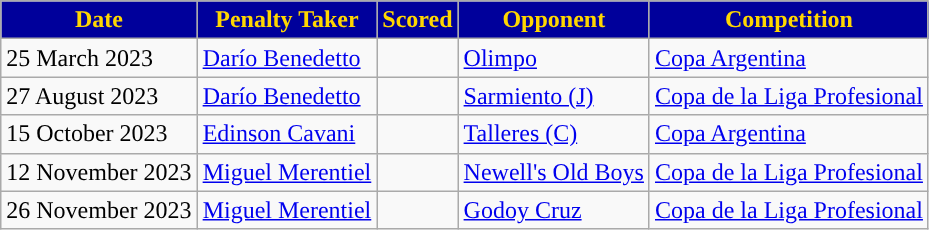<table class="wikitable">
<tr>
<th style="background:#00009B; color:gold;">Date</th>
<th style="background:#00009B; color:gold;">Penalty Taker</th>
<th style="background:#00009B; color:gold;">Scored</th>
<th style="background:#00009B; color:gold;">Opponent</th>
<th style="background:#00009B; color:gold;">Competition</th>
</tr>
<tr>
<td>25 March 2023</td>
<td><a href='#'>Darío Benedetto</a></td>
<td></td>
<td><a href='#'>Olimpo</a></td>
<td><a href='#'>Copa Argentina</a></td>
</tr>
<tr>
<td>27 August 2023</td>
<td><a href='#'>Darío Benedetto</a></td>
<td></td>
<td><a href='#'>Sarmiento (J)</a></td>
<td><a href='#'>Copa de la Liga Profesional</a></td>
</tr>
<tr>
<td>15 October 2023</td>
<td><a href='#'>Edinson Cavani</a></td>
<td></td>
<td><a href='#'>Talleres (C)</a></td>
<td><a href='#'>Copa Argentina</a></td>
</tr>
<tr>
<td>12 November 2023</td>
<td><a href='#'>Miguel Merentiel</a></td>
<td></td>
<td><a href='#'>Newell's Old Boys</a></td>
<td><a href='#'>Copa de la Liga Profesional</a></td>
</tr>
<tr>
<td>26 November 2023</td>
<td><a href='#'>Miguel Merentiel</a></td>
<td></td>
<td><a href='#'>Godoy Cruz</a></td>
<td><a href='#'>Copa de la Liga Profesional</a></td>
</tr>
</table>
